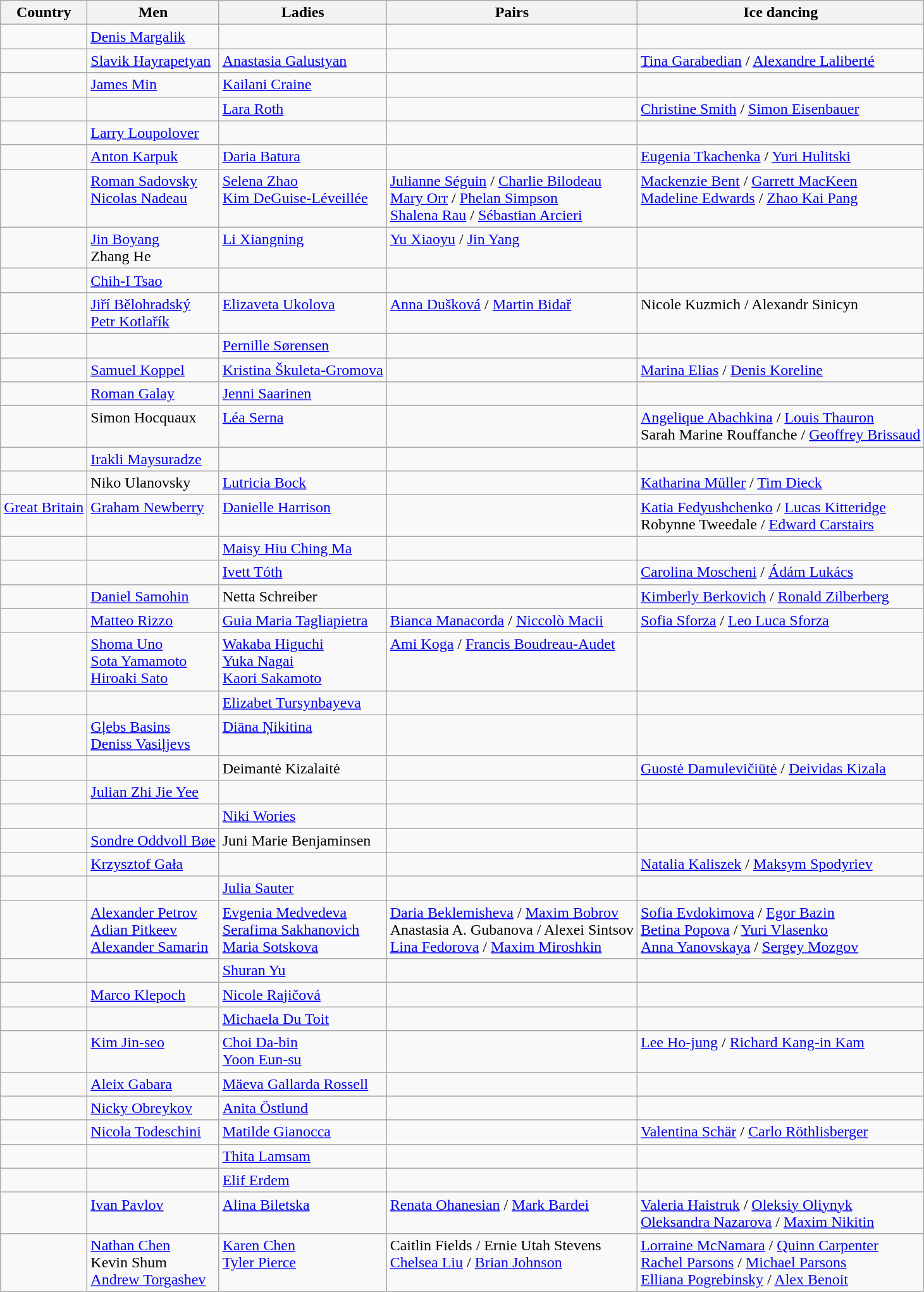<table class="wikitable">
<tr>
<th>Country</th>
<th>Men</th>
<th>Ladies</th>
<th>Pairs</th>
<th>Ice dancing</th>
</tr>
<tr valign="top">
<td></td>
<td><a href='#'>Denis Margalik</a></td>
<td></td>
<td></td>
<td></td>
</tr>
<tr valign="top">
<td></td>
<td><a href='#'>Slavik Hayrapetyan</a></td>
<td><a href='#'>Anastasia Galustyan</a></td>
<td></td>
<td><a href='#'>Tina Garabedian</a> / <a href='#'>Alexandre Laliberté</a></td>
</tr>
<tr valign="top">
<td></td>
<td><a href='#'>James Min</a></td>
<td><a href='#'>Kailani Craine</a></td>
<td></td>
<td></td>
</tr>
<tr valign="top">
<td></td>
<td></td>
<td><a href='#'>Lara Roth</a></td>
<td></td>
<td><a href='#'>Christine Smith</a> / <a href='#'>Simon Eisenbauer</a></td>
</tr>
<tr valign="top">
<td></td>
<td><a href='#'>Larry Loupolover</a></td>
<td></td>
<td></td>
<td></td>
</tr>
<tr valign="top">
<td></td>
<td><a href='#'>Anton Karpuk</a></td>
<td><a href='#'>Daria Batura</a></td>
<td></td>
<td><a href='#'>Eugenia Tkachenka</a> / <a href='#'>Yuri Hulitski</a></td>
</tr>
<tr valign="top">
<td></td>
<td><a href='#'>Roman Sadovsky</a> <br> <a href='#'>Nicolas Nadeau</a></td>
<td><a href='#'>Selena Zhao</a> <br> <a href='#'>Kim DeGuise-Léveillée</a></td>
<td><a href='#'>Julianne Séguin</a> / <a href='#'>Charlie Bilodeau</a> <br> <a href='#'>Mary Orr</a> / <a href='#'>Phelan Simpson</a> <br> <a href='#'>Shalena Rau</a> / <a href='#'>Sébastian Arcieri</a></td>
<td><a href='#'>Mackenzie Bent</a> / <a href='#'>Garrett MacKeen</a> <br> <a href='#'>Madeline Edwards</a> / <a href='#'>Zhao Kai Pang</a></td>
</tr>
<tr valign="top">
<td></td>
<td><a href='#'>Jin Boyang</a> <br> Zhang He</td>
<td><a href='#'>Li Xiangning</a></td>
<td><a href='#'>Yu Xiaoyu</a> / <a href='#'>Jin Yang</a></td>
<td></td>
</tr>
<tr valign="top">
<td></td>
<td><a href='#'>Chih-I Tsao</a></td>
<td></td>
<td></td>
<td></td>
</tr>
<tr valign="top">
<td></td>
<td><a href='#'>Jiří Bělohradský</a> <br> <a href='#'>Petr Kotlařík</a></td>
<td><a href='#'>Elizaveta Ukolova</a></td>
<td><a href='#'>Anna Dušková</a> / <a href='#'>Martin Bidař</a></td>
<td>Nicole Kuzmich / Alexandr Sinicyn</td>
</tr>
<tr valign="top">
<td></td>
<td></td>
<td><a href='#'>Pernille Sørensen</a></td>
<td></td>
<td></td>
</tr>
<tr valign="top">
<td></td>
<td><a href='#'>Samuel Koppel</a></td>
<td><a href='#'>Kristina Škuleta-Gromova</a></td>
<td></td>
<td><a href='#'>Marina Elias</a> / <a href='#'>Denis Koreline</a></td>
</tr>
<tr valign="top">
<td></td>
<td><a href='#'>Roman Galay</a></td>
<td><a href='#'>Jenni Saarinen</a></td>
<td></td>
<td></td>
</tr>
<tr valign="top">
<td></td>
<td>Simon Hocquaux</td>
<td><a href='#'>Léa Serna</a></td>
<td></td>
<td><a href='#'>Angelique Abachkina</a> / <a href='#'>Louis Thauron</a> <br> Sarah Marine Rouffanche / <a href='#'>Geoffrey Brissaud</a></td>
</tr>
<tr valign="top">
<td></td>
<td><a href='#'>Irakli Maysuradze</a></td>
<td></td>
<td></td>
<td></td>
</tr>
<tr valign="top">
<td></td>
<td>Niko Ulanovsky</td>
<td><a href='#'>Lutricia Bock</a></td>
<td></td>
<td><a href='#'>Katharina Müller</a> / <a href='#'>Tim Dieck</a></td>
</tr>
<tr valign="top">
<td> <a href='#'>Great Britain</a></td>
<td><a href='#'>Graham Newberry</a></td>
<td><a href='#'>Danielle Harrison</a></td>
<td></td>
<td><a href='#'>Katia Fedyushchenko</a> / <a href='#'>Lucas Kitteridge</a> <br> Robynne Tweedale / <a href='#'>Edward Carstairs</a></td>
</tr>
<tr valign="top">
<td></td>
<td></td>
<td><a href='#'>Maisy Hiu Ching Ma</a></td>
<td></td>
<td></td>
</tr>
<tr valign="top">
<td></td>
<td></td>
<td><a href='#'>Ivett Tóth</a></td>
<td></td>
<td><a href='#'>Carolina Moscheni</a> / <a href='#'>Ádám Lukács</a></td>
</tr>
<tr valign="top">
<td></td>
<td><a href='#'>Daniel Samohin</a></td>
<td>Netta Schreiber</td>
<td></td>
<td><a href='#'>Kimberly Berkovich</a> / <a href='#'>Ronald Zilberberg</a></td>
</tr>
<tr valign="top">
<td></td>
<td><a href='#'>Matteo Rizzo</a></td>
<td><a href='#'>Guia Maria Tagliapietra</a></td>
<td><a href='#'>Bianca Manacorda</a> / <a href='#'>Niccolò Macii</a></td>
<td><a href='#'>Sofia Sforza</a> / <a href='#'>Leo Luca Sforza</a></td>
</tr>
<tr valign="top">
<td></td>
<td><a href='#'>Shoma Uno</a> <br> <a href='#'>Sota Yamamoto</a> <br> <a href='#'>Hiroaki Sato</a></td>
<td><a href='#'>Wakaba Higuchi</a> <br> <a href='#'>Yuka Nagai</a> <br> <a href='#'>Kaori Sakamoto</a></td>
<td><a href='#'>Ami Koga</a> / <a href='#'>Francis Boudreau-Audet</a></td>
<td></td>
</tr>
<tr valign="top">
<td></td>
<td></td>
<td><a href='#'>Elizabet Tursynbayeva</a></td>
<td></td>
<td></td>
</tr>
<tr valign="top">
<td></td>
<td><a href='#'>Gļebs Basins</a> <br> <a href='#'>Deniss Vasiļjevs</a></td>
<td><a href='#'>Diāna Ņikitina</a></td>
<td></td>
<td></td>
</tr>
<tr valign="top">
<td></td>
<td></td>
<td>Deimantė Kizalaitė</td>
<td></td>
<td><a href='#'>Guostė Damulevičiūtė</a> / <a href='#'>Deividas Kizala</a></td>
</tr>
<tr valign="top">
<td></td>
<td><a href='#'>Julian Zhi Jie Yee</a></td>
<td></td>
<td></td>
<td></td>
</tr>
<tr valign="top">
<td></td>
<td></td>
<td><a href='#'>Niki Wories</a></td>
<td></td>
<td></td>
</tr>
<tr valign="top">
<td></td>
<td><a href='#'>Sondre Oddvoll Bøe</a></td>
<td>Juni Marie Benjaminsen</td>
<td></td>
<td></td>
</tr>
<tr valign="top">
<td></td>
<td><a href='#'>Krzysztof Gała</a></td>
<td></td>
<td></td>
<td><a href='#'>Natalia Kaliszek</a> / <a href='#'>Maksym Spodyriev</a></td>
</tr>
<tr valign="top">
<td></td>
<td></td>
<td><a href='#'>Julia Sauter</a></td>
<td></td>
<td></td>
</tr>
<tr valign="top">
<td></td>
<td><a href='#'>Alexander Petrov</a> <br> <a href='#'>Adian Pitkeev</a> <br> <a href='#'>Alexander Samarin</a></td>
<td><a href='#'>Evgenia Medvedeva</a> <br> <a href='#'>Serafima Sakhanovich</a> <br> <a href='#'>Maria Sotskova</a></td>
<td><a href='#'>Daria Beklemisheva</a> / <a href='#'>Maxim Bobrov</a> <br> Anastasia A. Gubanova / Alexei Sintsov <br> <a href='#'>Lina Fedorova</a> / <a href='#'>Maxim Miroshkin</a></td>
<td><a href='#'>Sofia Evdokimova</a> / <a href='#'>Egor Bazin</a> <br> <a href='#'>Betina Popova</a> / <a href='#'>Yuri Vlasenko</a> <br> <a href='#'>Anna Yanovskaya</a> / <a href='#'>Sergey Mozgov</a></td>
</tr>
<tr valign="top">
<td></td>
<td></td>
<td><a href='#'>Shuran Yu</a></td>
<td></td>
<td></td>
</tr>
<tr valign="top">
<td></td>
<td><a href='#'>Marco Klepoch</a></td>
<td><a href='#'>Nicole Rajičová</a></td>
<td></td>
<td></td>
</tr>
<tr valign="top">
<td></td>
<td></td>
<td><a href='#'>Michaela Du Toit</a></td>
<td></td>
<td></td>
</tr>
<tr valign="top">
<td></td>
<td><a href='#'>Kim Jin-seo</a></td>
<td><a href='#'>Choi Da-bin</a> <br> <a href='#'>Yoon Eun-su</a></td>
<td></td>
<td><a href='#'>Lee Ho-jung</a> / <a href='#'>Richard Kang-in Kam</a></td>
</tr>
<tr valign="top">
<td></td>
<td><a href='#'>Aleix Gabara</a></td>
<td><a href='#'>Mäeva Gallarda Rossell</a></td>
<td></td>
<td></td>
</tr>
<tr valign="top">
<td></td>
<td><a href='#'>Nicky Obreykov</a></td>
<td><a href='#'>Anita Östlund</a></td>
<td></td>
<td></td>
</tr>
<tr valign="top">
<td></td>
<td><a href='#'>Nicola Todeschini</a></td>
<td><a href='#'>Matilde Gianocca</a></td>
<td></td>
<td><a href='#'>Valentina Schär</a> / <a href='#'>Carlo Röthlisberger</a></td>
</tr>
<tr valign="top">
<td></td>
<td></td>
<td><a href='#'>Thita Lamsam</a></td>
<td></td>
<td></td>
</tr>
<tr valign="top">
<td></td>
<td></td>
<td><a href='#'>Elif Erdem</a></td>
<td></td>
<td></td>
</tr>
<tr valign="top">
<td></td>
<td><a href='#'>Ivan Pavlov</a></td>
<td><a href='#'>Alina Biletska</a></td>
<td><a href='#'>Renata Ohanesian</a> / <a href='#'>Mark Bardei</a></td>
<td><a href='#'>Valeria Haistruk</a> / <a href='#'>Oleksiy Oliynyk</a> <br> <a href='#'>Oleksandra Nazarova</a> / <a href='#'>Maxim Nikitin</a></td>
</tr>
<tr valign="top">
<td></td>
<td><a href='#'>Nathan Chen</a> <br> Kevin Shum <br> <a href='#'>Andrew Torgashev</a></td>
<td><a href='#'>Karen Chen</a> <br> <a href='#'>Tyler Pierce</a></td>
<td>Caitlin Fields / Ernie Utah Stevens <br> <a href='#'>Chelsea Liu</a> / <a href='#'>Brian Johnson</a></td>
<td><a href='#'>Lorraine McNamara</a> / <a href='#'>Quinn Carpenter</a> <br> <a href='#'>Rachel Parsons</a> / <a href='#'>Michael Parsons</a> <br> <a href='#'>Elliana Pogrebinsky</a> / <a href='#'>Alex Benoit</a></td>
</tr>
</table>
